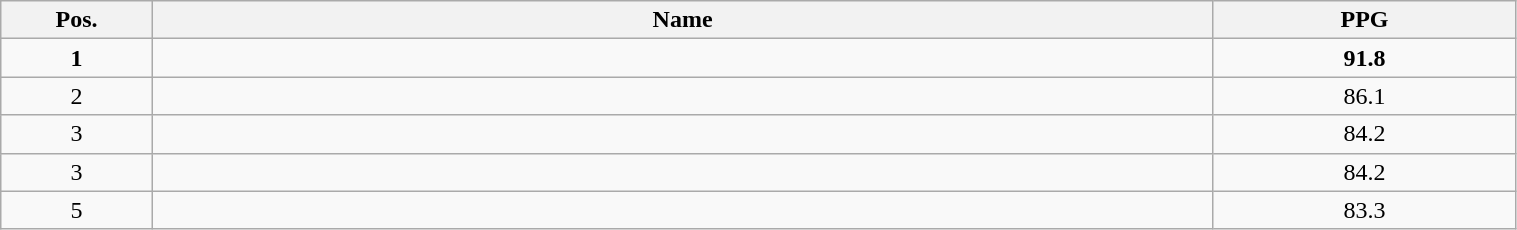<table class=wikitable width="80%">
<tr>
<th width="10%">Pos.</th>
<th width="70%">Name</th>
<th width="20%">PPG</th>
</tr>
<tr>
<td align=center><strong>1</strong></td>
<td><strong></strong></td>
<td align=center><strong>91.8</strong></td>
</tr>
<tr>
<td align=center>2</td>
<td></td>
<td align=center>86.1</td>
</tr>
<tr>
<td align=center>3</td>
<td></td>
<td align=center>84.2</td>
</tr>
<tr>
<td align=center>3</td>
<td></td>
<td align=center>84.2</td>
</tr>
<tr>
<td align=center>5</td>
<td></td>
<td align=center>83.3</td>
</tr>
</table>
